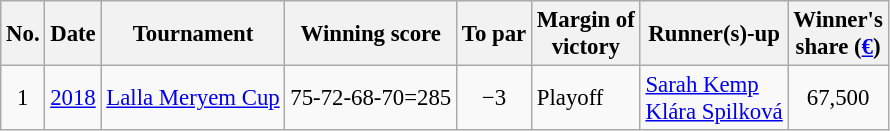<table class="wikitable" style="font-size:95%;">
<tr>
<th>No.</th>
<th>Date</th>
<th>Tournament</th>
<th>Winning score</th>
<th>To par</th>
<th>Margin of<br>victory</th>
<th>Runner(s)-up</th>
<th>Winner's<br>share (<a href='#'>€</a>)</th>
</tr>
<tr>
<td align=center>1</td>
<td><a href='#'>2018</a></td>
<td><a href='#'>Lalla Meryem Cup</a></td>
<td align=right>75-72-68-70=285</td>
<td align=center>−3</td>
<td>Playoff</td>
<td> <a href='#'>Sarah Kemp</a><br> <a href='#'>Klára Spilková</a></td>
<td align=center>67,500</td>
</tr>
</table>
